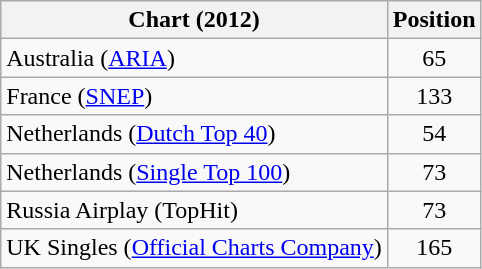<table class="wikitable sortable">
<tr>
<th>Chart (2012)</th>
<th>Position</th>
</tr>
<tr>
<td>Australia (<a href='#'>ARIA</a>)</td>
<td style="text-align:center;">65</td>
</tr>
<tr>
<td>France (<a href='#'>SNEP</a>)</td>
<td style="text-align:center;">133</td>
</tr>
<tr>
<td>Netherlands (<a href='#'>Dutch Top 40</a>)</td>
<td style="text-align:center;">54</td>
</tr>
<tr>
<td>Netherlands (<a href='#'>Single Top 100</a>)</td>
<td style="text-align:center;">73</td>
</tr>
<tr>
<td>Russia Airplay (TopHit)</td>
<td style="text-align:center;">73</td>
</tr>
<tr>
<td>UK Singles (<a href='#'>Official Charts Company</a>)</td>
<td style="text-align:center;">165</td>
</tr>
</table>
